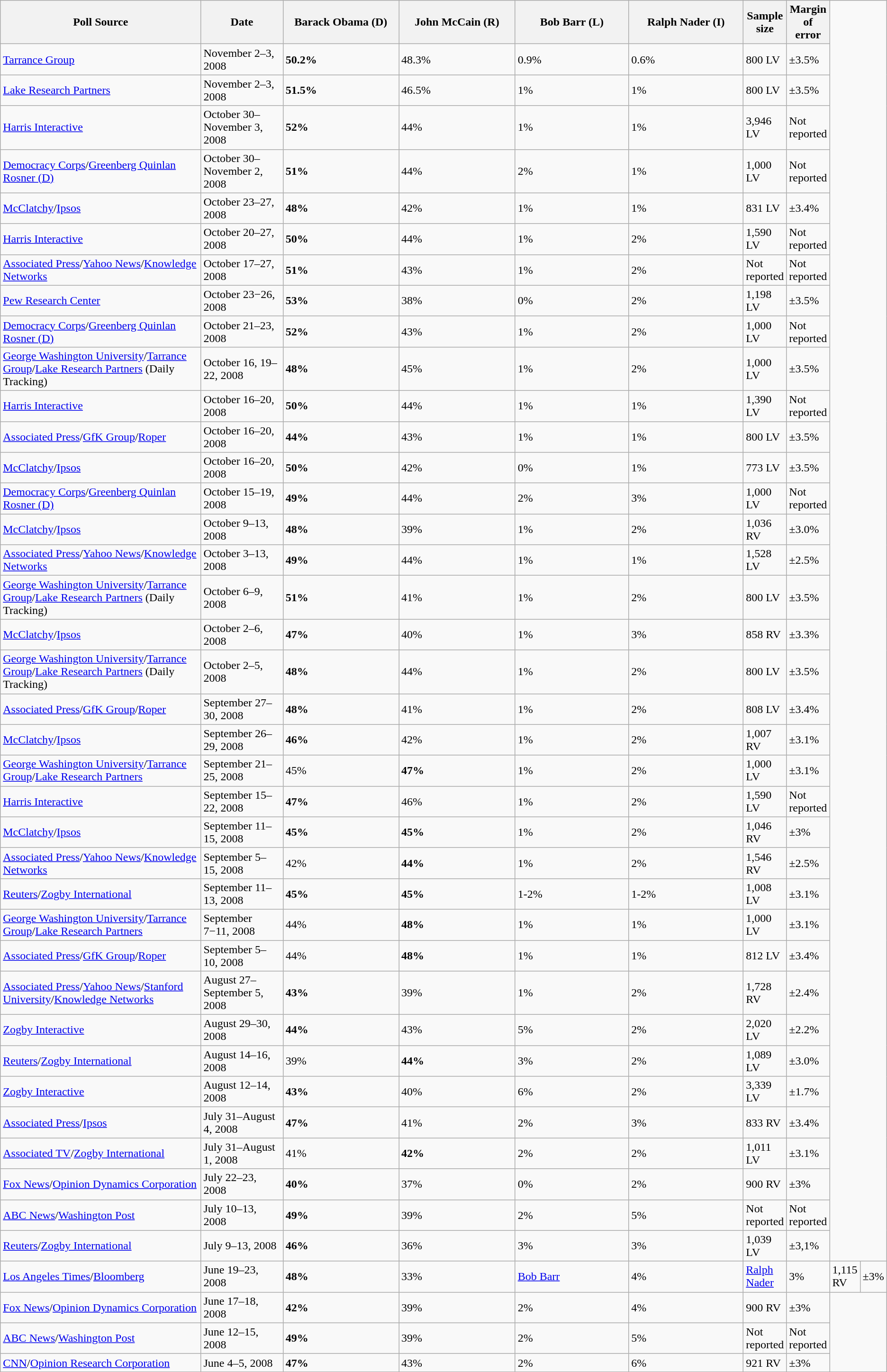<table class="wikitable sortable">
<tr>
<th width="25%">Poll Source</th>
<th width="10%">Date</th>
<th width="15%">Barack Obama (D)</th>
<th width="15%">John McCain (R)</th>
<th width="15%">Bob Barr (L)</th>
<th width="15%">Ralph Nader (I)</th>
<th>Sample size</th>
<th>Margin of error</th>
</tr>
<tr>
<td><a href='#'>Tarrance Group</a></td>
<td>November 2–3, 2008</td>
<td><strong>50.2%</strong></td>
<td>48.3%</td>
<td>0.9%</td>
<td>0.6%</td>
<td>800 LV</td>
<td>±3.5%</td>
</tr>
<tr>
<td><a href='#'>Lake Research Partners</a></td>
<td>November 2–3, 2008</td>
<td><strong>51.5%</strong></td>
<td>46.5%</td>
<td>1%</td>
<td>1%</td>
<td>800 LV</td>
<td>±3.5%</td>
</tr>
<tr>
<td><a href='#'>Harris Interactive</a></td>
<td>October 30–November 3, 2008</td>
<td><strong>52%</strong></td>
<td>44%</td>
<td>1%</td>
<td>1%</td>
<td>3,946 LV</td>
<td>Not reported</td>
</tr>
<tr>
<td><a href='#'>Democracy Corps</a>/<a href='#'>Greenberg Quinlan Rosner (D)</a></td>
<td>October 30–November 2, 2008</td>
<td><strong>51%</strong></td>
<td>44%</td>
<td>2%</td>
<td>1%</td>
<td>1,000 LV</td>
<td>Not reported</td>
</tr>
<tr>
<td><a href='#'>McClatchy</a>/<a href='#'>Ipsos</a></td>
<td>October 23–27, 2008</td>
<td><strong>48%</strong></td>
<td>42%</td>
<td>1%</td>
<td>1%</td>
<td>831 LV</td>
<td>±3.4%</td>
</tr>
<tr>
<td><a href='#'>Harris Interactive</a></td>
<td>October 20–27, 2008</td>
<td><strong>50%</strong></td>
<td>44%</td>
<td>1%</td>
<td>2%</td>
<td>1,590 LV</td>
<td>Not reported</td>
</tr>
<tr>
<td><a href='#'>Associated Press</a>/<a href='#'>Yahoo News</a>/<a href='#'>Knowledge Networks</a></td>
<td>October 17–27, 2008</td>
<td><strong>51%</strong></td>
<td>43%</td>
<td>1%</td>
<td>2%</td>
<td>Not reported</td>
<td>Not reported</td>
</tr>
<tr>
<td><a href='#'>Pew Research Center</a></td>
<td>October 23−26, 2008</td>
<td><strong>53%</strong></td>
<td>38%</td>
<td>0%</td>
<td>2%</td>
<td>1,198 LV</td>
<td>±3.5%</td>
</tr>
<tr>
<td><a href='#'>Democracy Corps</a>/<a href='#'>Greenberg Quinlan Rosner (D)</a></td>
<td>October 21–23, 2008</td>
<td><strong>52%</strong></td>
<td>43%</td>
<td>1%</td>
<td>2%</td>
<td>1,000 LV</td>
<td>Not reported</td>
</tr>
<tr>
<td><a href='#'>George Washington University</a>/<a href='#'>Tarrance Group</a>/<a href='#'>Lake Research Partners</a>  (Daily Tracking)</td>
<td>October 16, 19–22, 2008</td>
<td><strong>48%</strong></td>
<td>45%</td>
<td>1%</td>
<td>2%</td>
<td>1,000 LV</td>
<td>±3.5%</td>
</tr>
<tr>
<td><a href='#'>Harris Interactive</a></td>
<td>October 16–20, 2008</td>
<td><strong>50%</strong></td>
<td>44%</td>
<td>1%</td>
<td>1%</td>
<td>1,390 LV</td>
<td>Not reported</td>
</tr>
<tr>
<td><a href='#'>Associated Press</a>/<a href='#'>GfK Group</a>/<a href='#'>Roper</a></td>
<td>October 16–20, 2008</td>
<td><strong>44%</strong></td>
<td>43%</td>
<td>1%</td>
<td>1%</td>
<td>800 LV</td>
<td>±3.5%</td>
</tr>
<tr>
<td><a href='#'>McClatchy</a>/<a href='#'>Ipsos</a></td>
<td>October 16–20, 2008</td>
<td><strong>50%</strong></td>
<td>42%</td>
<td>0%</td>
<td>1%</td>
<td>773 LV</td>
<td>±3.5%</td>
</tr>
<tr>
<td><a href='#'>Democracy Corps</a>/<a href='#'>Greenberg Quinlan Rosner (D)</a></td>
<td>October 15–19, 2008</td>
<td><strong>49%</strong></td>
<td>44%</td>
<td>2%</td>
<td>3%</td>
<td>1,000 LV</td>
<td>Not reported</td>
</tr>
<tr>
<td><a href='#'>McClatchy</a>/<a href='#'>Ipsos</a></td>
<td>October 9–13, 2008</td>
<td><strong>48%</strong></td>
<td>39%</td>
<td>1%</td>
<td>2%</td>
<td>1,036 RV</td>
<td>±3.0%</td>
</tr>
<tr>
<td><a href='#'>Associated Press</a>/<a href='#'>Yahoo News</a>/<a href='#'>Knowledge Networks</a></td>
<td>October 3–13, 2008</td>
<td><strong>49%</strong></td>
<td>44%</td>
<td>1%</td>
<td>1%</td>
<td>1,528 LV</td>
<td>±2.5%</td>
</tr>
<tr>
<td><a href='#'>George Washington University</a>/<a href='#'>Tarrance Group</a>/<a href='#'>Lake Research Partners</a>  (Daily Tracking)</td>
<td>October 6–9, 2008</td>
<td><strong>51%</strong></td>
<td>41%</td>
<td>1%</td>
<td>2%</td>
<td>800 LV</td>
<td>±3.5%</td>
</tr>
<tr>
<td><a href='#'>McClatchy</a>/<a href='#'>Ipsos</a></td>
<td>October 2–6, 2008</td>
<td><strong>47%</strong></td>
<td>40%</td>
<td>1%</td>
<td>3%</td>
<td>858 RV</td>
<td>±3.3%</td>
</tr>
<tr>
<td><a href='#'>George Washington University</a>/<a href='#'>Tarrance Group</a>/<a href='#'>Lake Research Partners</a>  (Daily Tracking)</td>
<td>October 2–5, 2008</td>
<td><strong>48%</strong></td>
<td>44%</td>
<td>1%</td>
<td>2%</td>
<td>800 LV</td>
<td>±3.5%</td>
</tr>
<tr>
<td><a href='#'>Associated Press</a>/<a href='#'>GfK Group</a>/<a href='#'>Roper</a></td>
<td>September 27–30, 2008</td>
<td><strong>48%</strong></td>
<td>41%</td>
<td>1%</td>
<td>2%</td>
<td>808 LV</td>
<td>±3.4%</td>
</tr>
<tr>
<td><a href='#'>McClatchy</a>/<a href='#'>Ipsos</a></td>
<td>September 26–29, 2008</td>
<td><strong>46%</strong></td>
<td>42%</td>
<td>1%</td>
<td>2%</td>
<td>1,007 RV</td>
<td>±3.1%</td>
</tr>
<tr>
<td><a href='#'>George Washington University</a>/<a href='#'>Tarrance Group</a>/<a href='#'>Lake Research Partners</a></td>
<td>September 21–25, 2008</td>
<td>45%</td>
<td><strong>47%</strong></td>
<td>1%</td>
<td>2%</td>
<td>1,000 LV</td>
<td>±3.1%</td>
</tr>
<tr>
<td><a href='#'>Harris Interactive</a></td>
<td>September 15–22, 2008</td>
<td><strong>47%</strong></td>
<td>46%</td>
<td>1%</td>
<td>2%</td>
<td>1,590 LV</td>
<td>Not reported</td>
</tr>
<tr>
<td><a href='#'>McClatchy</a>/<a href='#'>Ipsos</a></td>
<td>September 11–15, 2008</td>
<td><strong>45%</strong></td>
<td><strong>45%</strong></td>
<td>1%</td>
<td>2%</td>
<td>1,046 RV</td>
<td>±3%</td>
</tr>
<tr>
<td><a href='#'>Associated Press</a>/<a href='#'>Yahoo News</a>/<a href='#'>Knowledge Networks</a></td>
<td>September 5–15, 2008</td>
<td>42%</td>
<td><strong>44%</strong></td>
<td>1%</td>
<td>2%</td>
<td>1,546 RV</td>
<td>±2.5%</td>
</tr>
<tr>
<td><a href='#'>Reuters</a>/<a href='#'>Zogby International</a></td>
<td>September 11–13, 2008</td>
<td><strong>45%</strong></td>
<td><strong>45%</strong></td>
<td>1-2%</td>
<td>1-2%</td>
<td>1,008 LV</td>
<td>±3.1%</td>
</tr>
<tr>
<td><a href='#'>George Washington University</a>/<a href='#'>Tarrance Group</a>/<a href='#'>Lake Research Partners</a></td>
<td>September 7−11, 2008</td>
<td>44%</td>
<td><strong>48%</strong></td>
<td>1%</td>
<td>1%</td>
<td>1,000 LV</td>
<td>±3.1%</td>
</tr>
<tr>
<td><a href='#'>Associated Press</a>/<a href='#'>GfK Group</a>/<a href='#'>Roper</a></td>
<td>September 5–10, 2008</td>
<td>44%</td>
<td><strong>48%</strong></td>
<td>1%</td>
<td>1%</td>
<td>812 LV</td>
<td>±3.4%</td>
</tr>
<tr>
<td><a href='#'>Associated Press</a>/<a href='#'>Yahoo News</a>/<a href='#'>Stanford University</a>/<a href='#'>Knowledge Networks</a></td>
<td>August 27–September 5, 2008</td>
<td><strong>43%</strong></td>
<td>39%</td>
<td>1%</td>
<td>2%</td>
<td>1,728 RV</td>
<td>±2.4%</td>
</tr>
<tr>
<td><a href='#'>Zogby Interactive</a></td>
<td>August 29–30, 2008</td>
<td><strong>44%</strong></td>
<td>43%</td>
<td>5%</td>
<td>2%</td>
<td>2,020 LV</td>
<td>±2.2%</td>
</tr>
<tr>
<td><a href='#'>Reuters</a>/<a href='#'>Zogby International</a></td>
<td>August 14–16, 2008</td>
<td>39%</td>
<td><strong>44%</strong></td>
<td>3%</td>
<td>2%</td>
<td>1,089 LV</td>
<td>±3.0%</td>
</tr>
<tr>
<td><a href='#'>Zogby Interactive</a></td>
<td>August 12–14, 2008</td>
<td><strong>43%</strong></td>
<td>40%</td>
<td>6%</td>
<td>2%</td>
<td>3,339 LV</td>
<td>±1.7%</td>
</tr>
<tr>
<td><a href='#'>Associated Press</a>/<a href='#'>Ipsos</a></td>
<td>July 31–August 4, 2008</td>
<td><strong>47%</strong></td>
<td>41%</td>
<td>2%</td>
<td>3%</td>
<td>833 RV</td>
<td>±3.4%</td>
</tr>
<tr>
<td><a href='#'>Associated TV</a>/<a href='#'>Zogby International</a></td>
<td>July 31–August 1, 2008</td>
<td>41%</td>
<td><strong>42%</strong></td>
<td>2%</td>
<td>2%</td>
<td>1,011 LV</td>
<td>±3.1%</td>
</tr>
<tr>
<td><a href='#'>Fox News</a>/<a href='#'>Opinion Dynamics Corporation</a></td>
<td>July 22–23, 2008</td>
<td><strong>40%</strong></td>
<td>37%</td>
<td>0%</td>
<td>2%</td>
<td>900 RV</td>
<td>±3%</td>
</tr>
<tr>
<td><a href='#'>ABC News</a>/<a href='#'>Washington Post</a></td>
<td>July 10–13, 2008</td>
<td><strong>49%</strong></td>
<td>39%</td>
<td>2%</td>
<td>5%</td>
<td>Not reported</td>
<td>Not reported</td>
</tr>
<tr>
<td><a href='#'>Reuters</a>/<a href='#'>Zogby International</a></td>
<td>July 9–13, 2008</td>
<td><strong>46%</strong></td>
<td>36%</td>
<td>3%</td>
<td>3%</td>
<td>1,039 LV</td>
<td>±3,1%</td>
</tr>
<tr>
<td><a href='#'>Los Angeles Times</a>/<a href='#'>Bloomberg</a></td>
<td>June 19–23, 2008</td>
<td><strong>48%</strong></td>
<td>33%</td>
<td><a href='#'>Bob Barr</a></td>
<td>4%</td>
<td><a href='#'>Ralph Nader</a></td>
<td>3%</td>
<td>1,115 RV</td>
<td>±3%</td>
</tr>
<tr>
<td><a href='#'>Fox News</a>/<a href='#'>Opinion Dynamics Corporation</a></td>
<td>June 17–18, 2008</td>
<td><strong>42%</strong></td>
<td>39%</td>
<td>2%</td>
<td>4%</td>
<td>900 RV</td>
<td>±3%</td>
</tr>
<tr>
<td><a href='#'>ABC News</a>/<a href='#'>Washington Post</a></td>
<td>June 12–15, 2008</td>
<td><strong>49%</strong></td>
<td>39%</td>
<td>2%</td>
<td>5%</td>
<td>Not reported</td>
<td>Not reported</td>
</tr>
<tr>
<td><a href='#'>CNN</a>/<a href='#'>Opinion Research Corporation</a></td>
<td>June 4–5, 2008</td>
<td><strong>47%</strong></td>
<td>43%</td>
<td>2%</td>
<td>6%</td>
<td>921 RV</td>
<td>±3%</td>
</tr>
</table>
